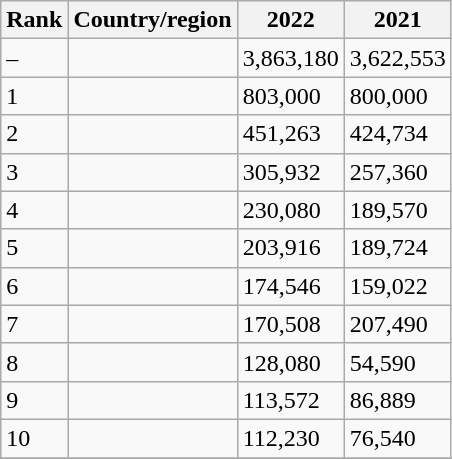<table class="wikitable sortable">
<tr>
<th data-sort-type="number">Rank</th>
<th>Country/region</th>
<th data-sort-type="number">2022</th>
<th data-sort-type="number">2021</th>
</tr>
<tr>
<td>–</td>
<td><em></em></td>
<td align="left">3,863,180</td>
<td align="left">3,622,553</td>
</tr>
<tr>
<td>1</td>
<td></td>
<td align="left">803,000</td>
<td align="left">800,000</td>
</tr>
<tr>
<td>2</td>
<td></td>
<td align="left">451,263</td>
<td align="left">424,734</td>
</tr>
<tr>
<td>3</td>
<td></td>
<td align="left">305,932</td>
<td align="left">257,360</td>
</tr>
<tr>
<td>4</td>
<td></td>
<td align="left">230,080</td>
<td align="left">189,570</td>
</tr>
<tr>
<td>5</td>
<td></td>
<td align="left">203,916</td>
<td align="left">189,724</td>
</tr>
<tr>
<td>6</td>
<td></td>
<td align="left">174,546</td>
<td align="left">159,022</td>
</tr>
<tr>
<td>7</td>
<td></td>
<td align="left">170,508</td>
<td align="left">207,490</td>
</tr>
<tr>
<td>8</td>
<td></td>
<td align="left">128,080</td>
<td align="left">54,590</td>
</tr>
<tr>
<td>9</td>
<td></td>
<td align="left">113,572</td>
<td align="left">86,889</td>
</tr>
<tr>
<td>10</td>
<td></td>
<td align="left">112,230</td>
<td align="left">76,540</td>
</tr>
<tr>
</tr>
</table>
